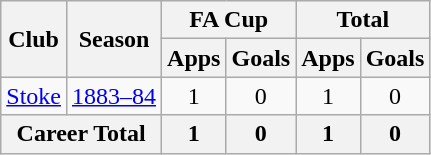<table class="wikitable" style="text-align: center;">
<tr>
<th rowspan="2">Club</th>
<th rowspan="2">Season</th>
<th colspan="2">FA Cup</th>
<th colspan="2">Total</th>
</tr>
<tr>
<th>Apps</th>
<th>Goals</th>
<th>Apps</th>
<th>Goals</th>
</tr>
<tr>
<td><a href='#'>Stoke</a></td>
<td><a href='#'>1883–84</a></td>
<td>1</td>
<td>0</td>
<td>1</td>
<td>0</td>
</tr>
<tr>
<th colspan="2">Career Total</th>
<th>1</th>
<th>0</th>
<th>1</th>
<th>0</th>
</tr>
</table>
